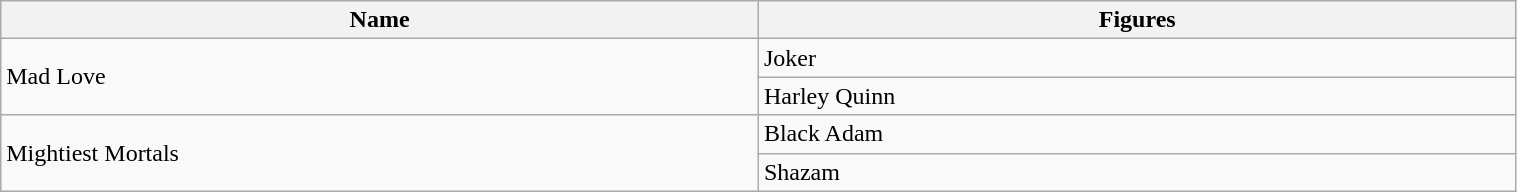<table class="wikitable" style="width:80%;">
<tr>
<th width=20%><strong>Name</strong></th>
<th width=20%><strong>Figures</strong></th>
</tr>
<tr>
<td rowspan=2>Mad Love</td>
<td>Joker</td>
</tr>
<tr>
<td>Harley Quinn</td>
</tr>
<tr>
<td rowspan=2>Mightiest Mortals</td>
<td>Black Adam</td>
</tr>
<tr>
<td>Shazam</td>
</tr>
</table>
